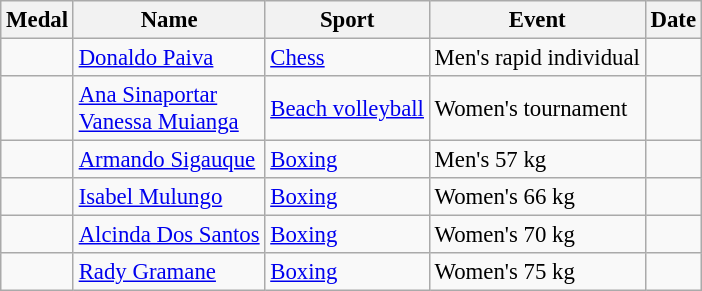<table class="wikitable sortable" style="font-size:95%">
<tr>
<th>Medal</th>
<th>Name</th>
<th>Sport</th>
<th>Event</th>
<th>Date</th>
</tr>
<tr>
<td></td>
<td><a href='#'>Donaldo Paiva</a></td>
<td><a href='#'>Chess</a></td>
<td>Men's rapid individual</td>
<td></td>
</tr>
<tr>
<td></td>
<td><a href='#'>Ana Sinaportar</a><br><a href='#'>Vanessa Muianga</a></td>
<td><a href='#'>Beach volleyball</a></td>
<td>Women's tournament</td>
<td></td>
</tr>
<tr>
<td></td>
<td><a href='#'>Armando Sigauque</a></td>
<td><a href='#'>Boxing</a></td>
<td>Men's 57 kg</td>
<td></td>
</tr>
<tr>
<td></td>
<td><a href='#'>Isabel Mulungo</a></td>
<td><a href='#'>Boxing</a></td>
<td>Women's 66 kg</td>
<td></td>
</tr>
<tr>
<td></td>
<td><a href='#'>Alcinda Dos Santos</a></td>
<td><a href='#'>Boxing</a></td>
<td>Women's 70 kg</td>
<td></td>
</tr>
<tr>
<td></td>
<td><a href='#'>Rady Gramane</a></td>
<td><a href='#'>Boxing</a></td>
<td>Women's 75 kg</td>
<td></td>
</tr>
</table>
